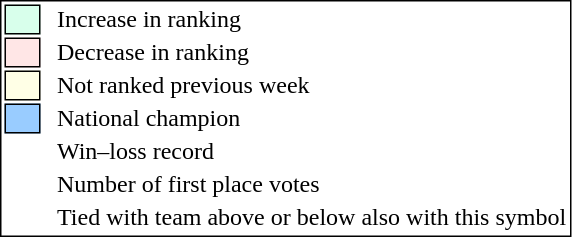<table style="border:1px solid black;">
<tr>
<td style="background:#D8FFEB; width:20px; border:1px solid black;"></td>
<td> </td>
<td>Increase in ranking</td>
</tr>
<tr>
<td style="background:#FFE6E6; width:20px; border:1px solid black;"></td>
<td> </td>
<td>Decrease in ranking</td>
</tr>
<tr>
<td style="background:#FFFFE6; width:20px; border:1px solid black;"></td>
<td> </td>
<td>Not ranked previous week</td>
</tr>
<tr>
<td style="background:#9cf; width:20px; border:1px solid black;"></td>
<td> </td>
<td>National champion</td>
</tr>
<tr>
<td></td>
<td> </td>
<td>Win–loss record</td>
</tr>
<tr>
<td></td>
<td> </td>
<td>Number of first place votes</td>
</tr>
<tr>
<td></td>
<td></td>
<td>Tied with team above or below also with this symbol</td>
</tr>
</table>
